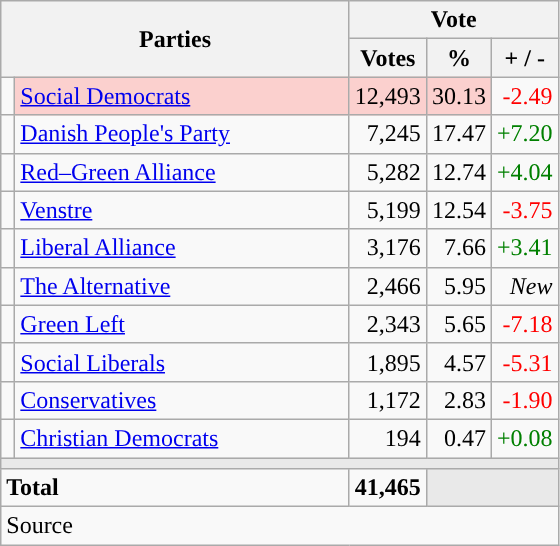<table class="wikitable" style="text-align:right;">
<tr>
<th style="text-align:centre;" rowspan="2" colspan="2" width="225">Parties</th>
<th colspan="3">Vote</th>
</tr>
<tr>
<th width="15">Votes</th>
<th width="15">%</th>
<th width="15">+ / -</th>
</tr>
<tr>
<td width="2" style="color:inherit;background:"></td>
<td bgcolor=#fbd0ce  align="left"><a href='#'>Social Democrats</a></td>
<td bgcolor=#fbd0ce>12,493</td>
<td bgcolor=#fbd0ce>30.13</td>
<td style=color:red;>-2.49</td>
</tr>
<tr>
<td width="2" style="color:inherit;background:"></td>
<td align="left"><a href='#'>Danish People's Party</a></td>
<td>7,245</td>
<td>17.47</td>
<td style=color:green;>+7.20</td>
</tr>
<tr>
<td width="2" style="color:inherit;background:"></td>
<td align="left"><a href='#'>Red–Green Alliance</a></td>
<td>5,282</td>
<td>12.74</td>
<td style=color:green;>+4.04</td>
</tr>
<tr>
<td width="2" style="color:inherit;background:"></td>
<td align="left"><a href='#'>Venstre</a></td>
<td>5,199</td>
<td>12.54</td>
<td style=color:red;>-3.75</td>
</tr>
<tr>
<td width="2" style="color:inherit;background:"></td>
<td align="left"><a href='#'>Liberal Alliance</a></td>
<td>3,176</td>
<td>7.66</td>
<td style=color:green;>+3.41</td>
</tr>
<tr>
<td width="2" style="color:inherit;background:"></td>
<td align="left"><a href='#'>The Alternative</a></td>
<td>2,466</td>
<td>5.95</td>
<td><em>New</em></td>
</tr>
<tr>
<td width="2" style="color:inherit;background:"></td>
<td align="left"><a href='#'>Green Left</a></td>
<td>2,343</td>
<td>5.65</td>
<td style=color:red;>-7.18</td>
</tr>
<tr>
<td width="2" style="color:inherit;background:"></td>
<td align="left"><a href='#'>Social Liberals</a></td>
<td>1,895</td>
<td>4.57</td>
<td style=color:red;>-5.31</td>
</tr>
<tr>
<td width="2" style="color:inherit;background:"></td>
<td align="left"><a href='#'>Conservatives</a></td>
<td>1,172</td>
<td>2.83</td>
<td style=color:red;>-1.90</td>
</tr>
<tr>
<td width="2" style="color:inherit;background:"></td>
<td align="left"><a href='#'>Christian Democrats</a></td>
<td>194</td>
<td>0.47</td>
<td style=color:green;>+0.08</td>
</tr>
<tr>
<td colspan="7" bgcolor="#E9E9E9"></td>
</tr>
<tr>
<td align="left" colspan="2"><strong>Total</strong></td>
<td><strong>41,465</strong></td>
<td bgcolor="#E9E9E9" colspan="2"></td>
</tr>
<tr>
<td align="left" colspan="6">Source</td>
</tr>
</table>
